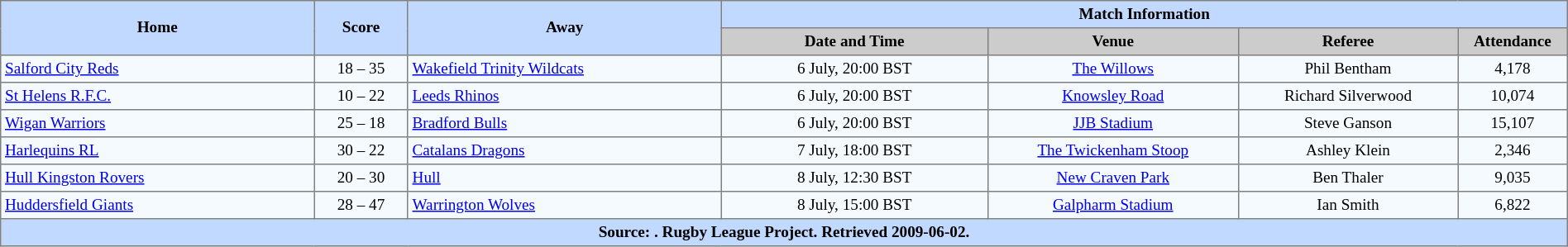<table border="1" cellpadding="3" cellspacing="0" style="border-collapse:collapse; font-size:80%; text-align:center; width:100%;">
<tr style="background:#c1d8ff;">
<th rowspan="2" style="width:20%;">Home</th>
<th rowspan="2" style="width:6%;">Score</th>
<th rowspan="2" style="width:20%;">Away</th>
<th colspan=6>Match Information</th>
</tr>
<tr style="background:#ccc;">
<th width=17%>Date and Time</th>
<th width=16%>Venue</th>
<th width=14%>Referee</th>
<th width=7%>Attendance</th>
</tr>
<tr style="background:#f5faff;">
<td align=left> <a href='#'>Salford City Reds</a></td>
<td>18 – 35</td>
<td align=left> <a href='#'>Wakefield Trinity Wildcats</a></td>
<td>6 July, 20:00 BST</td>
<td><a href='#'>The Willows</a></td>
<td>Phil Bentham</td>
<td>4,178</td>
</tr>
<tr style="background:#f5faff;">
<td align=left> <a href='#'>St Helens R.F.C.</a></td>
<td>10 – 22</td>
<td align=left> <a href='#'>Leeds Rhinos</a></td>
<td>6 July, 20:00 BST</td>
<td><a href='#'>Knowsley Road</a></td>
<td>Richard Silverwood</td>
<td>10,074</td>
</tr>
<tr style="background:#f5faff;">
<td align=left> <a href='#'>Wigan Warriors</a></td>
<td>25 – 18</td>
<td align=left> <a href='#'>Bradford Bulls</a></td>
<td>6 July, 20:00 BST</td>
<td><a href='#'>JJB Stadium</a></td>
<td>Steve Ganson</td>
<td>15,107</td>
</tr>
<tr style="background:#f5faff;">
<td align=left> <a href='#'>Harlequins RL</a></td>
<td>30 – 22</td>
<td align=left> <a href='#'>Catalans Dragons</a></td>
<td>7 July, 18:00 BST</td>
<td><a href='#'>The Twickenham Stoop</a></td>
<td>Ashley Klein</td>
<td>2,346</td>
</tr>
<tr style="background:#f5faff;">
<td align=left> <a href='#'>Hull Kingston Rovers</a></td>
<td>20 – 30</td>
<td align=left> <a href='#'>Hull</a></td>
<td>8 July, 12:30 BST</td>
<td><a href='#'>New Craven Park</a></td>
<td>Ben Thaler</td>
<td>9,035</td>
</tr>
<tr style="background:#f5faff;">
<td align=left> <a href='#'>Huddersfield Giants</a></td>
<td>28 – 47</td>
<td align=left> <a href='#'>Warrington Wolves</a></td>
<td>8 July, 15:00 BST</td>
<td><a href='#'>Galpharm Stadium</a></td>
<td>Ian Smith</td>
<td>6,822</td>
</tr>
<tr style="background:#c1d8ff;">
<th colspan=10>Source: . Rugby League Project. Retrieved 2009-06-02.</th>
</tr>
</table>
